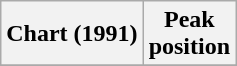<table class="wikitable">
<tr>
<th>Chart (1991)</th>
<th>Peak<br>position</th>
</tr>
<tr>
</tr>
</table>
